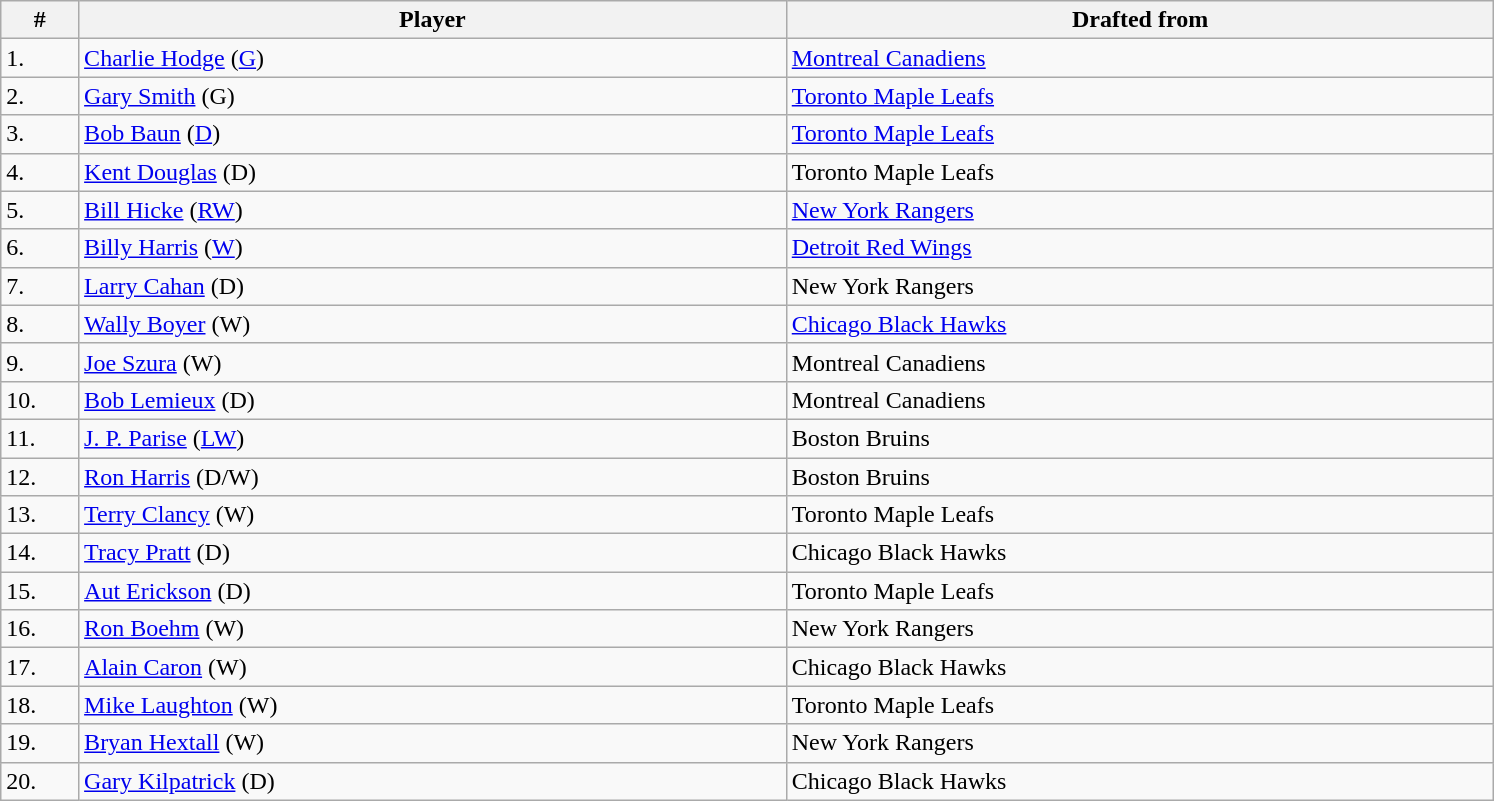<table class="wikitable">
<tr>
<th bgcolor="#DDDDFF" width="2.75%">#</th>
<th bgcolor="#DDDDFF" width="25.0%">Player</th>
<th bgcolor="#DDDDFF" width="25.0%">Drafted from</th>
</tr>
<tr>
<td>1.</td>
<td><a href='#'>Charlie Hodge</a> (<a href='#'>G</a>)</td>
<td><a href='#'>Montreal Canadiens</a></td>
</tr>
<tr>
<td>2.</td>
<td><a href='#'>Gary Smith</a> (G)</td>
<td><a href='#'>Toronto Maple Leafs</a></td>
</tr>
<tr>
<td>3.</td>
<td><a href='#'>Bob Baun</a> (<a href='#'>D</a>)</td>
<td><a href='#'>Toronto Maple Leafs</a></td>
</tr>
<tr>
<td>4.</td>
<td><a href='#'>Kent Douglas</a> (D)</td>
<td>Toronto Maple Leafs</td>
</tr>
<tr>
<td>5.</td>
<td><a href='#'>Bill Hicke</a> (<a href='#'>RW</a>)</td>
<td><a href='#'>New York Rangers</a></td>
</tr>
<tr>
<td>6.</td>
<td><a href='#'>Billy Harris</a> (<a href='#'>W</a>)</td>
<td><a href='#'>Detroit Red Wings</a></td>
</tr>
<tr>
<td>7.</td>
<td><a href='#'>Larry Cahan</a> (D)</td>
<td>New York Rangers</td>
</tr>
<tr>
<td>8.</td>
<td><a href='#'>Wally Boyer</a> (W)</td>
<td><a href='#'>Chicago Black Hawks</a></td>
</tr>
<tr>
<td>9.</td>
<td><a href='#'>Joe Szura</a> (W)</td>
<td>Montreal Canadiens</td>
</tr>
<tr>
<td>10.</td>
<td><a href='#'>Bob Lemieux</a> (D)</td>
<td>Montreal Canadiens</td>
</tr>
<tr>
<td>11.</td>
<td><a href='#'>J. P. Parise</a> (<a href='#'>LW</a>)</td>
<td>Boston Bruins</td>
</tr>
<tr>
<td>12.</td>
<td><a href='#'>Ron Harris</a> (D/W)</td>
<td>Boston Bruins</td>
</tr>
<tr>
<td>13.</td>
<td><a href='#'>Terry Clancy</a> (W)</td>
<td>Toronto Maple Leafs</td>
</tr>
<tr>
<td>14.</td>
<td><a href='#'>Tracy Pratt</a> (D)</td>
<td>Chicago Black Hawks</td>
</tr>
<tr>
<td>15.</td>
<td><a href='#'>Aut Erickson</a> (D)</td>
<td>Toronto Maple Leafs</td>
</tr>
<tr>
<td>16.</td>
<td><a href='#'>Ron Boehm</a> (W)</td>
<td>New York Rangers</td>
</tr>
<tr>
<td>17.</td>
<td><a href='#'>Alain Caron</a> (W)</td>
<td>Chicago Black Hawks</td>
</tr>
<tr>
<td>18.</td>
<td><a href='#'>Mike Laughton</a> (W)</td>
<td>Toronto Maple Leafs</td>
</tr>
<tr>
<td>19.</td>
<td><a href='#'>Bryan Hextall</a> (W)</td>
<td>New York Rangers</td>
</tr>
<tr>
<td>20.</td>
<td><a href='#'>Gary Kilpatrick</a> (D)</td>
<td>Chicago Black Hawks</td>
</tr>
</table>
